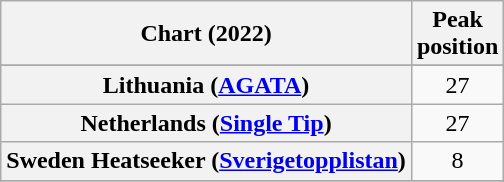<table class="wikitable sortable plainrowheaders" style="text-align:center">
<tr>
<th scope="col">Chart (2022)</th>
<th scope="col">Peak<br>position</th>
</tr>
<tr>
</tr>
<tr>
</tr>
<tr>
<th scope="row">Lithuania (<a href='#'>AGATA</a>)</th>
<td>27</td>
</tr>
<tr>
<th scope="row">Netherlands (<a href='#'>Single Tip</a>)</th>
<td>27</td>
</tr>
<tr>
<th scope="row">Sweden Heatseeker (<a href='#'>Sverigetopplistan</a>)</th>
<td>8</td>
</tr>
<tr>
</tr>
<tr>
</tr>
</table>
